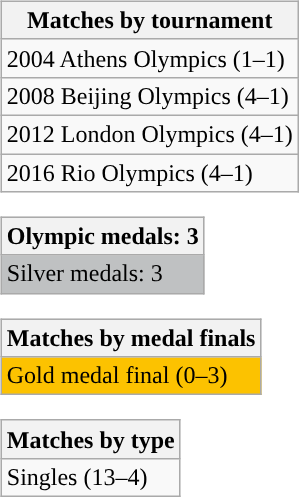<table>
<tr valign=top>
<td><br><table class=wikitable>
<tr>
<th>Matches by tournament</th>
</tr>
<tr>
<td>2004 Athens Olympics (1–1)</td>
</tr>
<tr>
<td>2008 Beijing Olympics (4–1)</td>
</tr>
<tr>
<td>2012 London Olympics (4–1)</td>
</tr>
<tr>
<td>2016 Rio Olympics (4–1)</td>
</tr>
</table>
<table class=wikitable>
<tr>
<th>Olympic medals: 3</th>
</tr>
<tr bgcolor=#BFC1C2>
<td>Silver medals: 3</td>
</tr>
</table>
<table class=wikitable>
<tr>
<th>Matches by medal finals</th>
</tr>
<tr style="background:#FCC200">
<td>Gold medal final (0–3)</td>
</tr>
</table>
<table class=wikitable>
<tr>
<th>Matches by type</th>
</tr>
<tr>
<td>Singles (13–4)</td>
</tr>
</table>
</td>
</tr>
</table>
